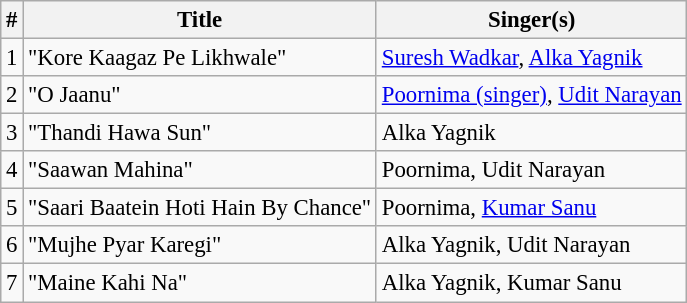<table class="wikitable" style="font-size:95%;">
<tr>
<th>#</th>
<th>Title</th>
<th>Singer(s)</th>
</tr>
<tr>
<td>1</td>
<td>"Kore Kaagaz Pe Likhwale"</td>
<td><a href='#'>Suresh Wadkar</a>, <a href='#'>Alka Yagnik</a></td>
</tr>
<tr>
<td>2</td>
<td>"O Jaanu"</td>
<td><a href='#'>Poornima (singer)</a>, <a href='#'>Udit Narayan</a></td>
</tr>
<tr>
<td>3</td>
<td>"Thandi Hawa Sun"</td>
<td>Alka Yagnik</td>
</tr>
<tr>
<td>4</td>
<td>"Saawan Mahina"</td>
<td>Poornima, Udit Narayan</td>
</tr>
<tr>
<td>5</td>
<td>"Saari Baatein Hoti Hain By Chance"</td>
<td>Poornima, <a href='#'>Kumar Sanu</a></td>
</tr>
<tr>
<td>6</td>
<td>"Mujhe Pyar Karegi"</td>
<td>Alka Yagnik, Udit Narayan</td>
</tr>
<tr>
<td>7</td>
<td>"Maine Kahi Na"</td>
<td>Alka Yagnik, Kumar Sanu</td>
</tr>
</table>
